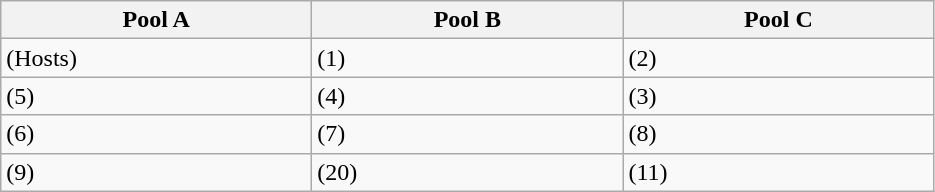<table class="wikitable">
<tr>
<th width=200>Pool A</th>
<th width=200>Pool B</th>
<th width=200>Pool C</th>
</tr>
<tr>
<td> (Hosts)</td>
<td> (1)</td>
<td> (2)</td>
</tr>
<tr>
<td> (5)</td>
<td> (4)</td>
<td> (3)</td>
</tr>
<tr>
<td> (6)</td>
<td> (7)</td>
<td> (8)</td>
</tr>
<tr>
<td> (9)</td>
<td> (20)</td>
<td> (11)</td>
</tr>
</table>
